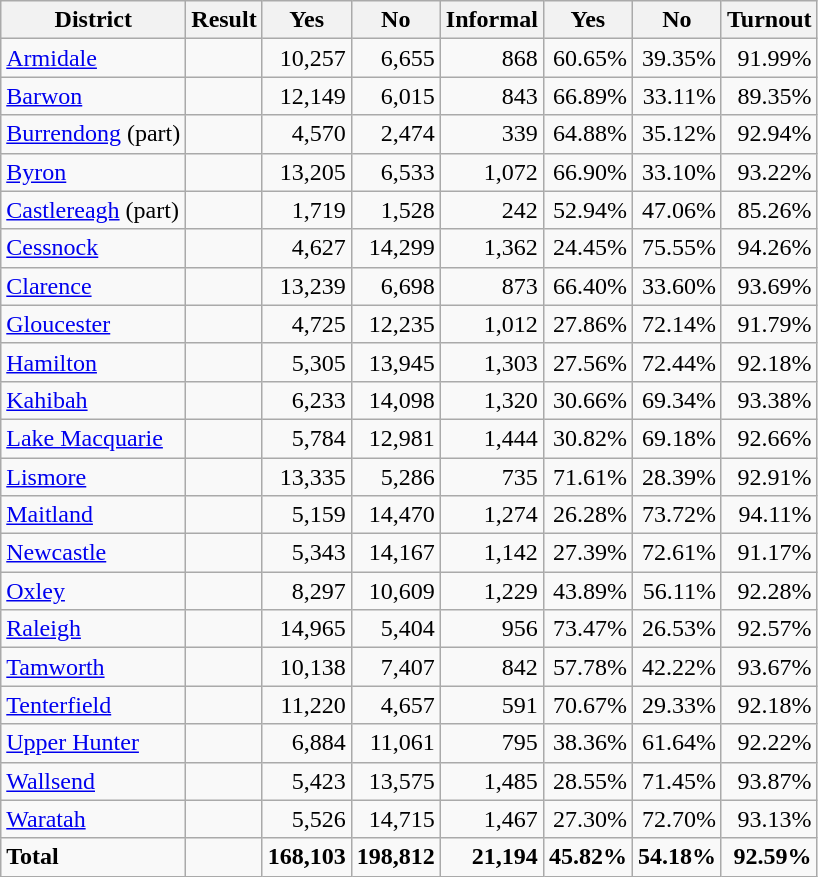<table class="wikitable">
<tr>
<th>District</th>
<th>Result</th>
<th>Yes</th>
<th>No</th>
<th>Informal</th>
<th>Yes</th>
<th>No</th>
<th>Turnout</th>
</tr>
<tr>
<td><a href='#'>Armidale</a></td>
<td></td>
<td style="text-align:right">10,257</td>
<td style="text-align:right">6,655</td>
<td style="text-align:right">868</td>
<td style="text-align:right">60.65%</td>
<td style="text-align:right">39.35%</td>
<td style="text-align:right">91.99%</td>
</tr>
<tr>
<td><a href='#'>Barwon</a></td>
<td></td>
<td style="text-align:right">12,149</td>
<td style="text-align:right">6,015</td>
<td style="text-align:right">843</td>
<td style="text-align:right">66.89%</td>
<td style="text-align:right">33.11%</td>
<td style="text-align:right">89.35%</td>
</tr>
<tr>
<td><a href='#'>Burrendong</a> (part)</td>
<td></td>
<td style="text-align:right">4,570</td>
<td style="text-align:right">2,474</td>
<td style="text-align:right">339</td>
<td style="text-align:right">64.88%</td>
<td style="text-align:right">35.12%</td>
<td style="text-align:right">92.94%</td>
</tr>
<tr>
<td><a href='#'>Byron</a></td>
<td></td>
<td style="text-align:right">13,205</td>
<td style="text-align:right">6,533</td>
<td style="text-align:right">1,072</td>
<td style="text-align:right">66.90%</td>
<td style="text-align:right">33.10%</td>
<td style="text-align:right">93.22%</td>
</tr>
<tr>
<td><a href='#'>Castlereagh</a> (part)</td>
<td></td>
<td style="text-align:right">1,719</td>
<td style="text-align:right">1,528</td>
<td style="text-align:right">242</td>
<td style="text-align:right">52.94%</td>
<td style="text-align:right">47.06%</td>
<td style="text-align:right">85.26%</td>
</tr>
<tr>
<td><a href='#'>Cessnock</a></td>
<td></td>
<td style="text-align:right">4,627</td>
<td style="text-align:right">14,299</td>
<td style="text-align:right">1,362</td>
<td style="text-align:right">24.45%</td>
<td style="text-align:right">75.55%</td>
<td style="text-align:right">94.26%</td>
</tr>
<tr>
<td><a href='#'>Clarence</a></td>
<td></td>
<td style="text-align:right">13,239</td>
<td style="text-align:right">6,698</td>
<td style="text-align:right">873</td>
<td style="text-align:right">66.40%</td>
<td style="text-align:right">33.60%</td>
<td style="text-align:right">93.69%</td>
</tr>
<tr>
<td><a href='#'>Gloucester</a></td>
<td></td>
<td style="text-align:right">4,725</td>
<td style="text-align:right">12,235</td>
<td style="text-align:right">1,012</td>
<td style="text-align:right">27.86%</td>
<td style="text-align:right">72.14%</td>
<td style="text-align:right">91.79%</td>
</tr>
<tr>
<td><a href='#'>Hamilton</a></td>
<td></td>
<td style="text-align:right">5,305</td>
<td style="text-align:right">13,945</td>
<td style="text-align:right">1,303</td>
<td style="text-align:right">27.56%</td>
<td style="text-align:right">72.44%</td>
<td style="text-align:right">92.18%</td>
</tr>
<tr>
<td><a href='#'>Kahibah</a></td>
<td></td>
<td style="text-align:right">6,233</td>
<td style="text-align:right">14,098</td>
<td style="text-align:right">1,320</td>
<td style="text-align:right">30.66%</td>
<td style="text-align:right">69.34%</td>
<td style="text-align:right">93.38%</td>
</tr>
<tr>
<td><a href='#'>Lake Macquarie</a></td>
<td></td>
<td style="text-align:right">5,784</td>
<td style="text-align:right">12,981</td>
<td style="text-align:right">1,444</td>
<td style="text-align:right">30.82%</td>
<td style="text-align:right">69.18%</td>
<td style="text-align:right">92.66%</td>
</tr>
<tr>
<td><a href='#'>Lismore</a></td>
<td></td>
<td style="text-align:right">13,335</td>
<td style="text-align:right">5,286</td>
<td style="text-align:right">735</td>
<td style="text-align:right">71.61%</td>
<td style="text-align:right">28.39%</td>
<td style="text-align:right">92.91%</td>
</tr>
<tr>
<td><a href='#'>Maitland</a></td>
<td></td>
<td style="text-align:right">5,159</td>
<td style="text-align:right">14,470</td>
<td style="text-align:right">1,274</td>
<td style="text-align:right">26.28%</td>
<td style="text-align:right">73.72%</td>
<td style="text-align:right">94.11%</td>
</tr>
<tr>
<td><a href='#'>Newcastle</a></td>
<td></td>
<td style="text-align:right">5,343</td>
<td style="text-align:right">14,167</td>
<td style="text-align:right">1,142</td>
<td style="text-align:right">27.39%</td>
<td style="text-align:right">72.61%</td>
<td style="text-align:right">91.17%</td>
</tr>
<tr>
<td><a href='#'>Oxley</a></td>
<td></td>
<td style="text-align:right">8,297</td>
<td style="text-align:right">10,609</td>
<td style="text-align:right">1,229</td>
<td style="text-align:right">43.89%</td>
<td style="text-align:right">56.11%</td>
<td style="text-align:right">92.28%</td>
</tr>
<tr>
<td><a href='#'>Raleigh</a></td>
<td></td>
<td style="text-align:right">14,965</td>
<td style="text-align:right">5,404</td>
<td style="text-align:right">956</td>
<td style="text-align:right">73.47%</td>
<td style="text-align:right">26.53%</td>
<td style="text-align:right">92.57%</td>
</tr>
<tr>
<td><a href='#'>Tamworth</a></td>
<td></td>
<td style="text-align:right">10,138</td>
<td style="text-align:right">7,407</td>
<td style="text-align:right">842</td>
<td style="text-align:right">57.78%</td>
<td style="text-align:right">42.22%</td>
<td style="text-align:right">93.67%</td>
</tr>
<tr>
<td><a href='#'>Tenterfield</a></td>
<td></td>
<td style="text-align:right">11,220</td>
<td style="text-align:right">4,657</td>
<td style="text-align:right">591</td>
<td style="text-align:right">70.67%</td>
<td style="text-align:right">29.33%</td>
<td style="text-align:right">92.18%</td>
</tr>
<tr>
<td><a href='#'>Upper Hunter</a></td>
<td></td>
<td style="text-align:right">6,884</td>
<td style="text-align:right">11,061</td>
<td style="text-align:right">795</td>
<td style="text-align:right">38.36%</td>
<td style="text-align:right">61.64%</td>
<td style="text-align:right">92.22%</td>
</tr>
<tr>
<td><a href='#'>Wallsend</a></td>
<td></td>
<td style="text-align:right">5,423</td>
<td style="text-align:right">13,575</td>
<td style="text-align:right">1,485</td>
<td style="text-align:right">28.55%</td>
<td style="text-align:right">71.45%</td>
<td style="text-align:right">93.87%</td>
</tr>
<tr>
<td><a href='#'>Waratah</a></td>
<td></td>
<td style="text-align:right">5,526</td>
<td style="text-align:right">14,715</td>
<td style="text-align:right">1,467</td>
<td style="text-align:right">27.30%</td>
<td style="text-align:right">72.70%</td>
<td style="text-align:right">93.13%</td>
</tr>
<tr>
<td><strong>Total</strong></td>
<td></td>
<td style="text-align:right"><strong>168,103</strong></td>
<td style="text-align:right"><strong>198,812</strong></td>
<td style="text-align:right"><strong>21,194</strong></td>
<td style="text-align:right"><strong>45.82%</strong></td>
<td style="text-align:right"><strong>54.18%</strong></td>
<td style="text-align:right"><strong>92.59%</strong></td>
</tr>
</table>
